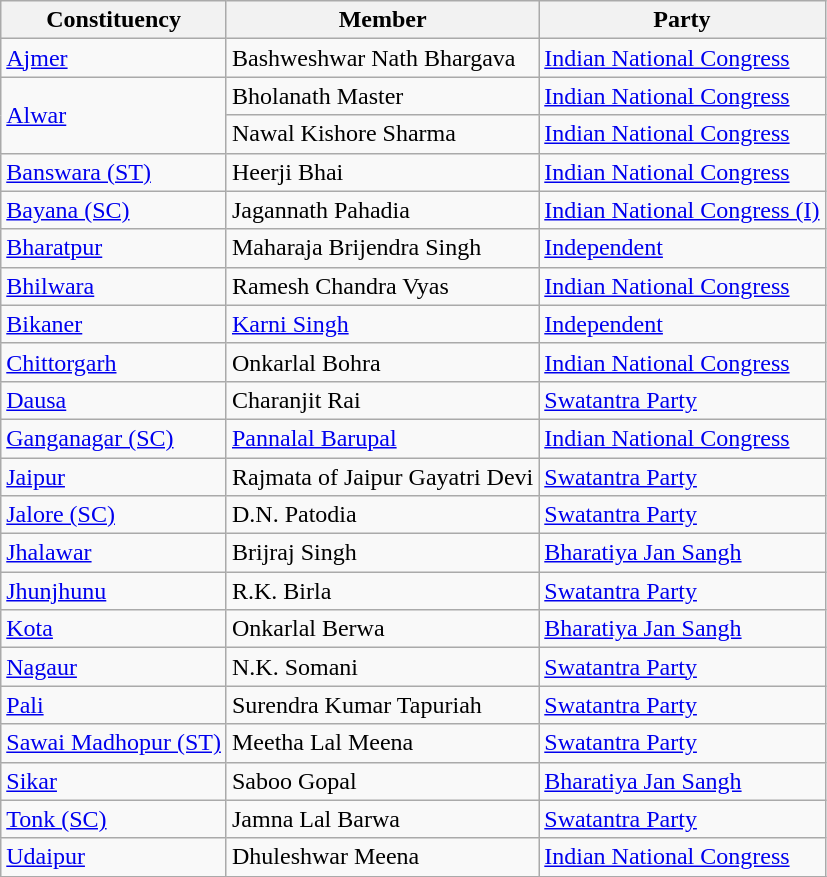<table class="wikitable sortable">
<tr>
<th>Constituency</th>
<th>Member</th>
<th>Party</th>
</tr>
<tr>
<td><a href='#'>Ajmer</a></td>
<td>Bashweshwar Nath Bhargava</td>
<td><a href='#'>Indian National Congress</a></td>
</tr>
<tr>
<td rowspan=2><a href='#'>Alwar</a></td>
<td>Bholanath Master</td>
<td><a href='#'>Indian National Congress</a></td>
</tr>
<tr>
<td>Nawal Kishore Sharma</td>
<td><a href='#'>Indian National Congress</a></td>
</tr>
<tr>
<td><a href='#'>Banswara (ST)</a></td>
<td>Heerji Bhai</td>
<td><a href='#'>Indian National Congress</a></td>
</tr>
<tr>
<td><a href='#'>Bayana (SC)</a></td>
<td>Jagannath Pahadia</td>
<td><a href='#'>Indian National Congress (I)</a></td>
</tr>
<tr>
<td><a href='#'>Bharatpur</a></td>
<td>Maharaja Brijendra Singh</td>
<td><a href='#'>Independent</a></td>
</tr>
<tr>
<td><a href='#'>Bhilwara</a></td>
<td>Ramesh Chandra Vyas</td>
<td><a href='#'>Indian National Congress</a></td>
</tr>
<tr>
<td><a href='#'>Bikaner</a></td>
<td><a href='#'>Karni Singh</a></td>
<td><a href='#'>Independent</a></td>
</tr>
<tr>
<td><a href='#'>Chittorgarh</a></td>
<td>Onkarlal Bohra</td>
<td><a href='#'>Indian National Congress</a></td>
</tr>
<tr>
<td><a href='#'>Dausa</a></td>
<td>Charanjit Rai</td>
<td><a href='#'>Swatantra Party</a></td>
</tr>
<tr>
<td><a href='#'>Ganganagar (SC)</a></td>
<td><a href='#'>Pannalal Barupal</a></td>
<td><a href='#'>Indian National Congress</a></td>
</tr>
<tr>
<td><a href='#'>Jaipur</a></td>
<td>Rajmata of Jaipur Gayatri Devi</td>
<td><a href='#'>Swatantra Party</a></td>
</tr>
<tr>
<td><a href='#'>Jalore (SC)</a></td>
<td>D.N. Patodia</td>
<td><a href='#'>Swatantra Party</a></td>
</tr>
<tr>
<td><a href='#'>Jhalawar</a></td>
<td>Brijraj Singh</td>
<td><a href='#'>Bharatiya Jan Sangh</a></td>
</tr>
<tr>
<td><a href='#'>Jhunjhunu</a></td>
<td>R.K. Birla</td>
<td><a href='#'>Swatantra Party</a>  </td>
</tr>
<tr>
<td><a href='#'>Kota</a></td>
<td>Onkarlal Berwa</td>
<td><a href='#'>Bharatiya Jan Sangh</a></td>
</tr>
<tr>
<td><a href='#'>Nagaur</a></td>
<td>N.K. Somani</td>
<td><a href='#'>Swatantra Party</a></td>
</tr>
<tr>
<td><a href='#'>Pali</a></td>
<td>Surendra Kumar Tapuriah</td>
<td><a href='#'>Swatantra Party</a></td>
</tr>
<tr>
<td><a href='#'>Sawai Madhopur (ST)</a></td>
<td>Meetha Lal Meena</td>
<td><a href='#'>Swatantra Party</a></td>
</tr>
<tr>
<td><a href='#'>Sikar</a></td>
<td>Saboo Gopal</td>
<td><a href='#'>Bharatiya Jan Sangh</a></td>
</tr>
<tr>
<td><a href='#'>Tonk (SC)</a></td>
<td>Jamna Lal Barwa</td>
<td><a href='#'>Swatantra Party</a></td>
</tr>
<tr>
<td><a href='#'>Udaipur</a></td>
<td>Dhuleshwar Meena</td>
<td><a href='#'>Indian National Congress</a></td>
</tr>
<tr>
</tr>
</table>
